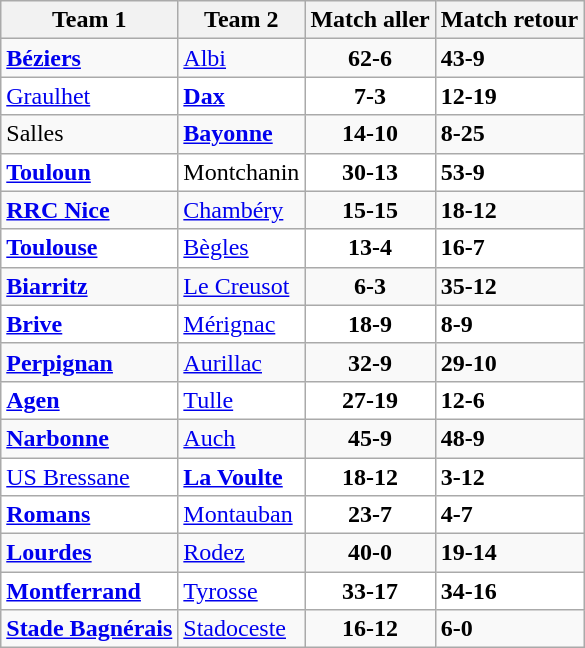<table class="wikitable">
<tr>
<th>Team 1</th>
<th>Team 2</th>
<th>Match aller</th>
<th>Match retour</th>
</tr>
<tr>
<td><strong><a href='#'>Béziers</a></strong></td>
<td><a href='#'>Albi</a></td>
<td align="center"><strong>62-6</strong></td>
<td><strong>43-9</strong></td>
</tr>
<tr bgcolor="white">
<td><a href='#'>Graulhet</a></td>
<td><strong><a href='#'>Dax</a></strong></td>
<td align="center"><strong>7-3</strong></td>
<td><strong>12-19</strong></td>
</tr>
<tr>
<td>Salles</td>
<td><strong><a href='#'>Bayonne</a></strong></td>
<td align="center"><strong>14-10</strong></td>
<td><strong>8-25</strong></td>
</tr>
<tr bgcolor="white">
<td><strong><a href='#'>Touloun</a></strong></td>
<td>Montchanin</td>
<td align="center"><strong>30-13</strong></td>
<td><strong>53-9</strong></td>
</tr>
<tr>
<td><strong><a href='#'>RRC Nice</a></strong></td>
<td><a href='#'>Chambéry</a></td>
<td align="center"><strong>15-15</strong></td>
<td><strong>18-12</strong></td>
</tr>
<tr bgcolor="white">
<td><strong><a href='#'>Toulouse</a></strong></td>
<td><a href='#'>Bègles</a></td>
<td align="center"><strong>13-4</strong></td>
<td><strong>16-7</strong></td>
</tr>
<tr>
<td><strong><a href='#'>Biarritz</a> </strong></td>
<td><a href='#'>Le Creusot</a></td>
<td align="center"><strong>6-3</strong></td>
<td><strong>35-12</strong></td>
</tr>
<tr bgcolor="white">
<td><strong><a href='#'>Brive</a></strong></td>
<td><a href='#'>Mérignac</a></td>
<td align="center"><strong>18-9</strong></td>
<td><strong>8-9</strong></td>
</tr>
<tr>
<td><strong><a href='#'>Perpignan</a></strong></td>
<td><a href='#'>Aurillac</a></td>
<td align="center"><strong>32-9</strong></td>
<td><strong>29-10</strong></td>
</tr>
<tr bgcolor="white">
<td><strong><a href='#'>Agen</a></strong></td>
<td><a href='#'>Tulle</a></td>
<td align="center"><strong>27-19</strong></td>
<td><strong>12-6</strong></td>
</tr>
<tr>
<td><strong><a href='#'>Narbonne</a></strong></td>
<td><a href='#'>Auch</a></td>
<td align="center"><strong>45-9</strong></td>
<td><strong>48-9</strong></td>
</tr>
<tr bgcolor="white">
<td><a href='#'>US Bressane</a></td>
<td><strong><a href='#'>La Voulte</a></strong></td>
<td align="center"><strong>18-12</strong></td>
<td><strong>3-12</strong></td>
</tr>
<tr bgcolor="white">
<td><strong><a href='#'>Romans</a></strong></td>
<td><a href='#'>Montauban</a></td>
<td align="center"><strong>23-7</strong></td>
<td><strong>4-7</strong></td>
</tr>
<tr>
<td><strong><a href='#'>Lourdes</a></strong></td>
<td><a href='#'>Rodez</a></td>
<td align="center"><strong>40-0</strong></td>
<td><strong>19-14</strong></td>
</tr>
<tr bgcolor="white">
<td><strong><a href='#'>Montferrand</a></strong></td>
<td><a href='#'>Tyrosse</a></td>
<td align="center"><strong>33-17</strong></td>
<td><strong>34-16</strong></td>
</tr>
<tr>
<td><strong><a href='#'>Stade Bagnérais</a></strong></td>
<td><a href='#'>Stadoceste</a></td>
<td align="center"><strong>16-12</strong></td>
<td><strong>6-0</strong></td>
</tr>
</table>
